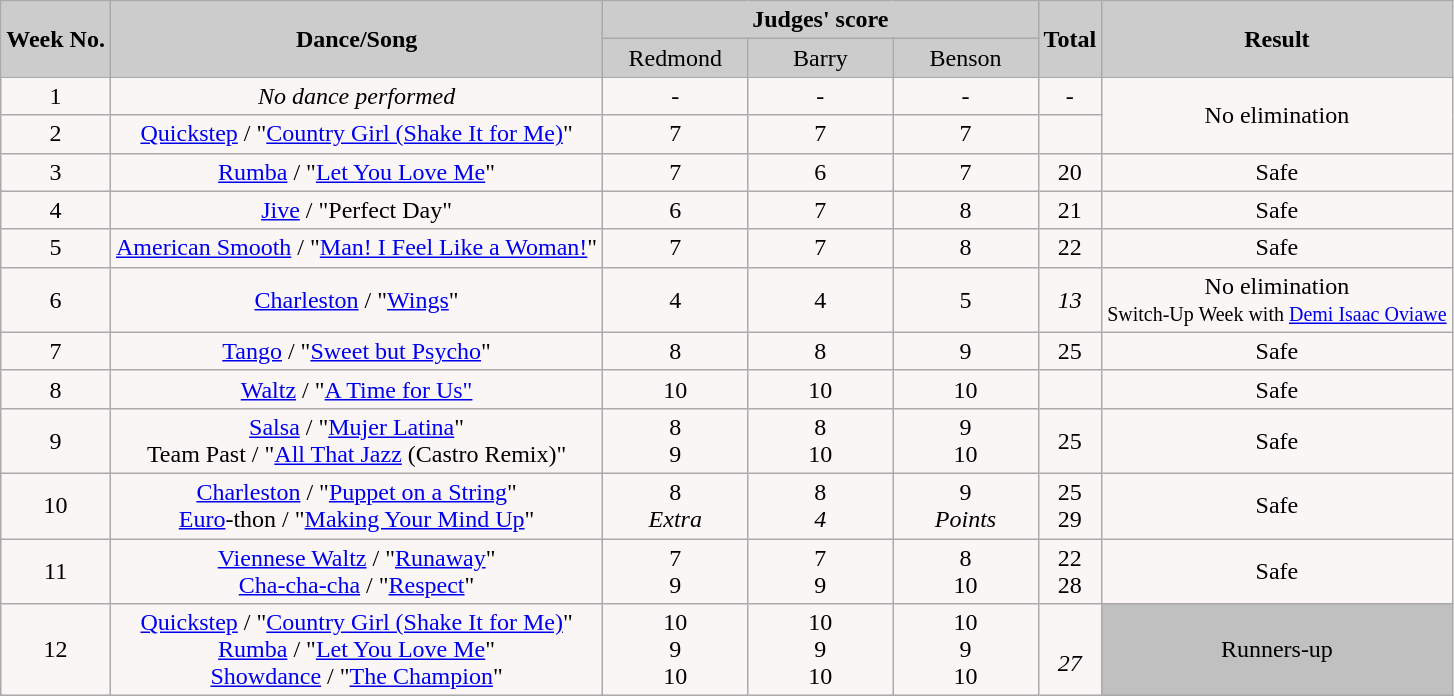<table class="wikitable collapsible">
<tr>
<th rowspan="2" style="background:#ccc; text-align:Center;"><strong>Week No.</strong></th>
<th rowspan="2" style="background:#ccc; text-align:Center;"><strong>Dance/Song</strong></th>
<th colspan="3" style="background:#ccc; text-align:Center;"><strong>Judges' score</strong></th>
<th rowspan="2" style="background:#ccc; text-align:Center;"><strong>Total</strong></th>
<th rowspan="2" style="background:#ccc; text-align:Center;"><strong>Result</strong></th>
</tr>
<tr style="text-align:center; background:#ccc;">
<td style="width:10%; ">Redmond</td>
<td style="width:10%; ">Barry</td>
<td style="width:10%; ">Benson</td>
</tr>
<tr style="text-align:center; background:#faf6f6;">
<td>1</td>
<td><em>No dance performed</em></td>
<td>-</td>
<td>-</td>
<td>-</td>
<td>-</td>
<td rowspan="2">No elimination</td>
</tr>
<tr style="text-align:center; background:#faf6f6;">
<td>2</td>
<td><a href='#'>Quickstep</a> / "<a href='#'>Country Girl (Shake It for Me)</a>"</td>
<td>7</td>
<td>7</td>
<td>7</td>
<td></td>
</tr>
<tr style="text-align:center; background:#faf6f6;">
<td>3</td>
<td><a href='#'>Rumba</a> / "<a href='#'>Let You Love Me</a>"</td>
<td>7</td>
<td>6</td>
<td>7</td>
<td>20</td>
<td>Safe</td>
</tr>
<tr style="text-align:center; background:#faf6f6;">
<td>4</td>
<td><a href='#'>Jive</a> / "Perfect Day"</td>
<td>6</td>
<td>7</td>
<td>8</td>
<td>21</td>
<td>Safe</td>
</tr>
<tr style="text-align:center; background:#faf6f6;">
<td>5</td>
<td><a href='#'>American Smooth</a> / "<a href='#'>Man! I Feel Like a Woman!</a>"</td>
<td>7</td>
<td>7</td>
<td>8</td>
<td>22</td>
<td>Safe</td>
</tr>
<tr style="text-align:center; background:#faf6f6;">
<td>6</td>
<td><a href='#'>Charleston</a> / "<a href='#'>Wings</a>"</td>
<td>4</td>
<td>4</td>
<td>5</td>
<td><span><em>13</em></span></td>
<td>No elimination<br><small>Switch-Up Week with <a href='#'>Demi Isaac Oviawe</a></small></td>
</tr>
<tr style="text-align:center; background:#faf6f6;">
<td>7</td>
<td><a href='#'>Tango</a> / "<a href='#'>Sweet but Psycho</a>"</td>
<td>8</td>
<td>8</td>
<td>9</td>
<td>25</td>
<td>Safe</td>
</tr>
<tr style="text-align:center; background:#faf6f6">
<td>8</td>
<td><a href='#'>Waltz</a> / "<a href='#'>A Time for Us"</a></td>
<td>10</td>
<td>10</td>
<td>10</td>
<td></td>
<td>Safe</td>
</tr>
<tr style="text-align:center; background:#faf6f6">
<td>9</td>
<td><a href='#'>Salsa</a> / "<a href='#'>Mujer Latina</a>"<br>Team Past / "<a href='#'>All That Jazz</a> (Castro Remix)"</td>
<td>8<br>9</td>
<td>8<br>10</td>
<td>9<br>10</td>
<td>25<br></td>
<td>Safe</td>
</tr>
<tr style="text-align:center; background:#faf6f6">
<td>10</td>
<td><a href='#'>Charleston</a> / "<a href='#'>Puppet on a String</a>"<br><a href='#'>Euro</a>-thon / "<a href='#'>Making Your Mind Up</a>"</td>
<td>8<br><em>Extra</em></td>
<td>8<br><em>4</em></td>
<td>9<br><em>Points</em></td>
<td>25<br>29</td>
<td>Safe</td>
</tr>
<tr style="text-align:center; background:#faf6f6">
<td>11</td>
<td><a href='#'>Viennese Waltz</a> / "<a href='#'>Runaway</a>"<br><a href='#'>Cha-cha-cha</a> / "<a href='#'>Respect</a>"</td>
<td>7<br>9</td>
<td>7<br>9</td>
<td>8<br>10</td>
<td>22<br>28</td>
<td>Safe</td>
</tr>
<tr style="text-align:center; background:#faf6f6">
<td>12</td>
<td><a href='#'>Quickstep</a> / "<a href='#'>Country Girl (Shake It for Me)</a>"<br><a href='#'>Rumba</a> / "<a href='#'>Let You Love Me</a>"<br><a href='#'>Showdance</a> / "<a href='#'>The Champion</a>"</td>
<td>10<br>9<br>10</td>
<td>10<br>9<br>10</td>
<td>10<br>9<br>10</td>
<td><br><span><em>27</em></span><br></td>
<td rowspan="3" style="background:silver;">Runners-up</td>
</tr>
</table>
